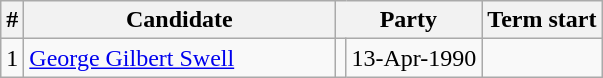<table class="wikitable">
<tr>
<th>#</th>
<th style="width:200px">Candidate</th>
<th colspan="2">Party</th>
<th>Term start</th>
</tr>
<tr>
<td>1</td>
<td><a href='#'>George Gilbert Swell</a></td>
<td></td>
<td>13-Apr-1990</td>
</tr>
</table>
